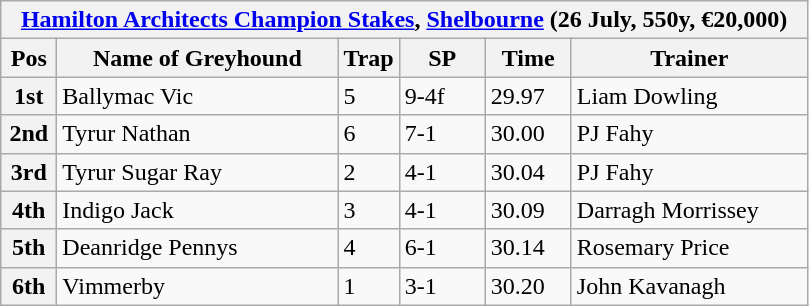<table class="wikitable">
<tr>
<th colspan="6"><a href='#'>Hamilton Architects Champion Stakes</a>, <a href='#'>Shelbourne</a> (26 July, 550y, €20,000)</th>
</tr>
<tr>
<th width=30>Pos</th>
<th width=180>Name of Greyhound</th>
<th width=30>Trap</th>
<th width=50>SP</th>
<th width=50>Time</th>
<th width=150>Trainer</th>
</tr>
<tr>
<th>1st</th>
<td>Ballymac Vic</td>
<td>5</td>
<td>9-4f</td>
<td>29.97</td>
<td>Liam Dowling</td>
</tr>
<tr>
<th>2nd</th>
<td>Tyrur Nathan</td>
<td>6</td>
<td>7-1</td>
<td>30.00</td>
<td>PJ Fahy</td>
</tr>
<tr>
<th>3rd</th>
<td>Tyrur Sugar Ray</td>
<td>2</td>
<td>4-1</td>
<td>30.04</td>
<td>PJ Fahy</td>
</tr>
<tr>
<th>4th</th>
<td>Indigo Jack</td>
<td>3</td>
<td>4-1</td>
<td>30.09</td>
<td>Darragh Morrissey</td>
</tr>
<tr>
<th>5th</th>
<td>Deanridge Pennys</td>
<td>4</td>
<td>6-1</td>
<td>30.14</td>
<td>Rosemary Price</td>
</tr>
<tr>
<th>6th</th>
<td>Vimmerby</td>
<td>1</td>
<td>3-1</td>
<td>30.20</td>
<td>John Kavanagh</td>
</tr>
</table>
